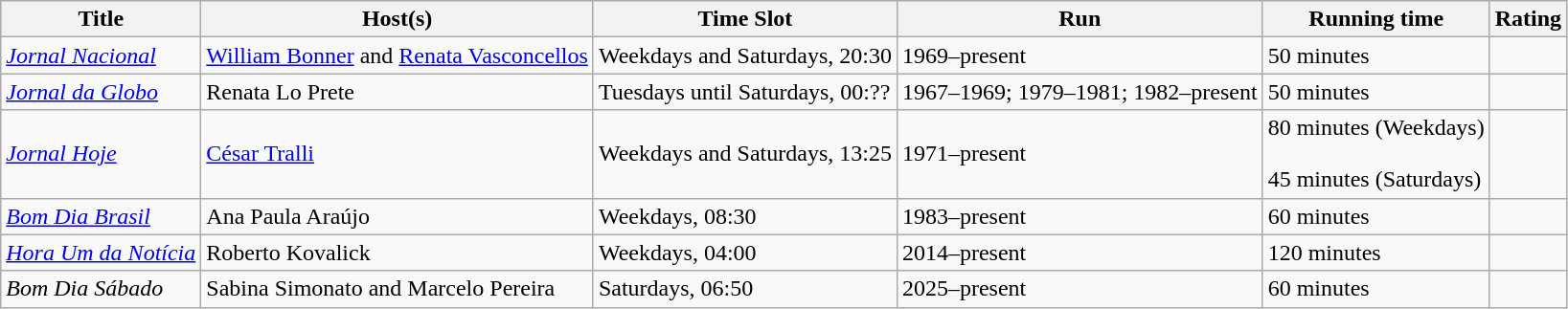<table class="wikitable">
<tr>
<th>Title</th>
<th>Host(s)</th>
<th>Time Slot</th>
<th>Run</th>
<th>Running time</th>
<th>Rating</th>
</tr>
<tr>
<td><em><a href='#'>Jornal Nacional</a></em></td>
<td><a href='#'>William Bonner</a> and <a href='#'>Renata Vasconcellos</a></td>
<td>Weekdays and Saturdays, 20:30</td>
<td>1969–present</td>
<td>50 minutes</td>
<td></td>
</tr>
<tr>
<td><em><a href='#'>Jornal da Globo</a></em></td>
<td>Renata Lo Prete</td>
<td>Tuesdays until Saturdays, 00:??</td>
<td>1967–1969; 1979–1981; 1982–present</td>
<td>50 minutes</td>
<td></td>
</tr>
<tr>
<td><em><a href='#'>Jornal Hoje</a></em></td>
<td><a href='#'>César Tralli</a></td>
<td>Weekdays and Saturdays, 13:25</td>
<td>1971–present</td>
<td>80 minutes (Weekdays)<br><br>45 minutes (Saturdays)</td>
<td></td>
</tr>
<tr>
<td><em><a href='#'>Bom Dia Brasil</a></em></td>
<td>Ana Paula Araújo</td>
<td>Weekdays, 08:30</td>
<td>1983–present</td>
<td>60 minutes</td>
<td></td>
</tr>
<tr>
<td><em><a href='#'>Hora Um da Notícia</a></em></td>
<td>Roberto Kovalick</td>
<td>Weekdays, 04:00</td>
<td>2014–present</td>
<td>120 minutes</td>
<td></td>
</tr>
<tr>
<td><em>Bom Dia Sábado</em></td>
<td>Sabina Simonato and Marcelo Pereira</td>
<td>Saturdays, 06:50</td>
<td>2025–present</td>
<td>60 minutes</td>
<td></td>
</tr>
</table>
